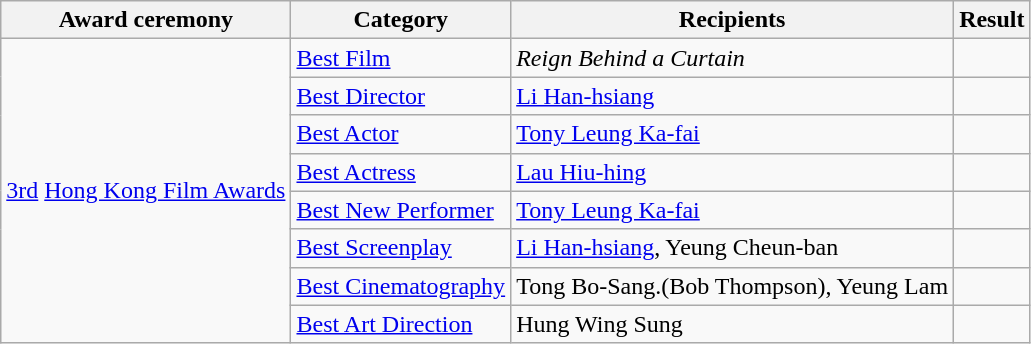<table class="wikitable sortable">
<tr>
<th>Award ceremony</th>
<th>Category</th>
<th>Recipients</th>
<th>Result</th>
</tr>
<tr>
<td rowspan =8><a href='#'>3rd</a> <a href='#'>Hong Kong Film Awards</a></td>
<td><a href='#'>Best Film</a></td>
<td><em>Reign Behind a Curtain</em></td>
<td></td>
</tr>
<tr>
<td><a href='#'>Best Director</a></td>
<td><a href='#'>Li Han-hsiang</a></td>
<td></td>
</tr>
<tr>
<td><a href='#'>Best Actor</a></td>
<td><a href='#'>Tony Leung Ka-fai</a></td>
<td></td>
</tr>
<tr>
<td><a href='#'>Best Actress</a></td>
<td><a href='#'>Lau Hiu-hing</a></td>
<td></td>
</tr>
<tr>
<td><a href='#'>Best New Performer</a></td>
<td><a href='#'>Tony Leung Ka-fai</a></td>
<td></td>
</tr>
<tr>
<td><a href='#'>Best Screenplay</a></td>
<td><a href='#'>Li Han-hsiang</a>, Yeung Cheun-ban</td>
<td></td>
</tr>
<tr>
<td><a href='#'>Best Cinematography</a></td>
<td>Tong Bo-Sang.(Bob Thompson), Yeung Lam</td>
<td></td>
</tr>
<tr>
<td><a href='#'>Best Art Direction</a></td>
<td>Hung Wing Sung</td>
<td></td>
</tr>
</table>
